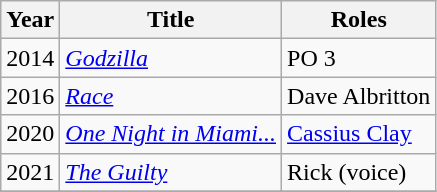<table class="wikitable sortable">
<tr>
<th>Year</th>
<th>Title</th>
<th>Roles</th>
</tr>
<tr>
<td>2014</td>
<td><em><a href='#'>Godzilla</a></em></td>
<td>PO  3</td>
</tr>
<tr>
<td>2016</td>
<td><em><a href='#'>Race</a></em></td>
<td>Dave Albritton</td>
</tr>
<tr>
<td>2020</td>
<td><em><a href='#'>One Night in Miami...</a></em></td>
<td><a href='#'>Cassius Clay</a></td>
</tr>
<tr>
<td>2021</td>
<td data-sort-value="Guilty, The"><em><a href='#'>The Guilty</a></em></td>
<td>Rick (voice)</td>
</tr>
<tr>
</tr>
</table>
